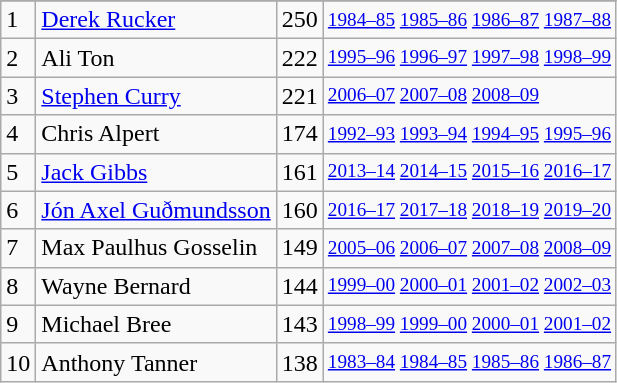<table class="wikitable">
<tr>
</tr>
<tr>
<td>1</td>
<td><a href='#'>Derek Rucker</a></td>
<td>250</td>
<td style="font-size:80%;"><a href='#'>1984–85</a> <a href='#'>1985–86</a> <a href='#'>1986–87</a> <a href='#'>1987–88</a></td>
</tr>
<tr>
<td>2</td>
<td>Ali Ton</td>
<td>222</td>
<td style="font-size:80%;"><a href='#'>1995–96</a> <a href='#'>1996–97</a> <a href='#'>1997–98</a> <a href='#'>1998–99</a></td>
</tr>
<tr>
<td>3</td>
<td><a href='#'>Stephen Curry</a></td>
<td>221</td>
<td style="font-size:80%;"><a href='#'>2006–07</a> <a href='#'>2007–08</a> <a href='#'>2008–09</a></td>
</tr>
<tr>
<td>4</td>
<td>Chris Alpert</td>
<td>174</td>
<td style="font-size:80%;"><a href='#'>1992–93</a> <a href='#'>1993–94</a> <a href='#'>1994–95</a> <a href='#'>1995–96</a></td>
</tr>
<tr>
<td>5</td>
<td><a href='#'>Jack Gibbs</a></td>
<td>161</td>
<td style="font-size:80%;"><a href='#'>2013–14</a> <a href='#'>2014–15</a> <a href='#'>2015–16</a> <a href='#'>2016–17</a></td>
</tr>
<tr>
<td>6</td>
<td><a href='#'>Jón Axel Guðmundsson</a></td>
<td>160</td>
<td style="font-size:80%;"><a href='#'>2016–17</a> <a href='#'>2017–18</a> <a href='#'>2018–19</a> <a href='#'>2019–20</a></td>
</tr>
<tr>
<td>7</td>
<td>Max Paulhus Gosselin</td>
<td>149</td>
<td style="font-size:80%;"><a href='#'>2005–06</a> <a href='#'>2006–07</a> <a href='#'>2007–08</a> <a href='#'>2008–09</a></td>
</tr>
<tr>
<td>8</td>
<td>Wayne Bernard</td>
<td>144</td>
<td style="font-size:80%;"><a href='#'>1999–00</a> <a href='#'>2000–01</a> <a href='#'>2001–02</a> <a href='#'>2002–03</a></td>
</tr>
<tr>
<td>9</td>
<td>Michael Bree</td>
<td>143</td>
<td style="font-size:80%;"><a href='#'>1998–99</a> <a href='#'>1999–00</a> <a href='#'>2000–01</a> <a href='#'>2001–02</a></td>
</tr>
<tr>
<td>10</td>
<td>Anthony Tanner</td>
<td>138</td>
<td style="font-size:80%;"><a href='#'>1983–84</a> <a href='#'>1984–85</a> <a href='#'>1985–86</a> <a href='#'>1986–87</a></td>
</tr>
</table>
